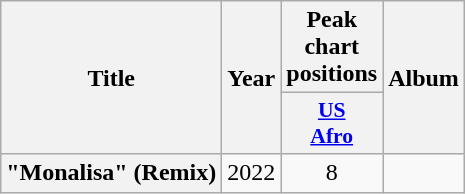<table class="wikitable plainrowheaders" style="text-align:center">
<tr>
<th scope="col" rowspan="2">Title</th>
<th scope="col" rowspan="2">Year</th>
<th colspan="1">Peak chart positions</th>
<th rowspan="2" scope="col">Album</th>
</tr>
<tr>
<th scope="col" style="width:3em;font-size:90%;"><a href='#'>US<br>Afro</a><br></th>
</tr>
<tr>
<th scope="row">"Monalisa" (Remix)<br></th>
<td>2022</td>
<td>8</td>
<td></td>
</tr>
</table>
